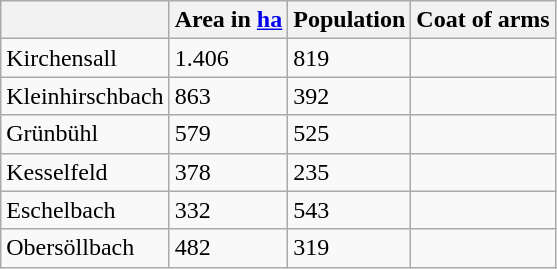<table class="wikitable">
<tr>
<th></th>
<th>Area in <a href='#'>ha</a></th>
<th>Population</th>
<th>Coat of arms</th>
</tr>
<tr>
<td>Kirchensall</td>
<td>1.406</td>
<td>819</td>
<td></td>
</tr>
<tr>
<td>Kleinhirschbach</td>
<td>863</td>
<td>392</td>
<td></td>
</tr>
<tr>
<td>Grünbühl</td>
<td>579</td>
<td>525</td>
<td></td>
</tr>
<tr>
<td>Kesselfeld</td>
<td>378</td>
<td>235</td>
<td></td>
</tr>
<tr>
<td>Eschelbach</td>
<td>332</td>
<td>543</td>
<td></td>
</tr>
<tr>
<td>Obersöllbach</td>
<td>482</td>
<td>319</td>
<td></td>
</tr>
</table>
